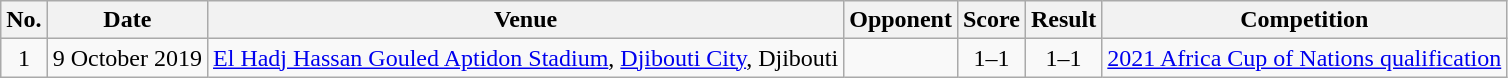<table class="wikitable sortable">
<tr>
<th scope="col">No.</th>
<th scope="col">Date</th>
<th scope="col">Venue</th>
<th scope="col">Opponent</th>
<th scope="col">Score</th>
<th scope="col">Result</th>
<th scope="col">Competition</th>
</tr>
<tr>
<td align="center">1</td>
<td>9 October 2019</td>
<td><a href='#'>El Hadj Hassan Gouled Aptidon Stadium</a>, <a href='#'>Djibouti City</a>, Djibouti</td>
<td></td>
<td align="center">1–1</td>
<td align="center">1–1</td>
<td><a href='#'>2021 Africa Cup of Nations qualification</a></td>
</tr>
</table>
